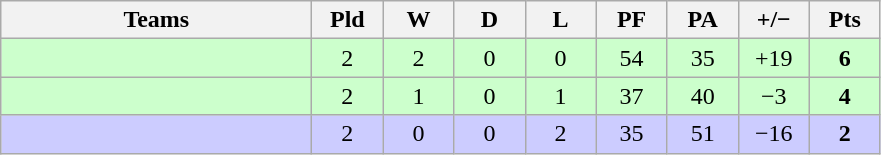<table class="wikitable" style="text-align: center;">
<tr>
<th width="200">Teams</th>
<th width="40">Pld</th>
<th width="40">W</th>
<th width="40">D</th>
<th width="40">L</th>
<th width="40">PF</th>
<th width="40">PA</th>
<th width="40">+/−</th>
<th width="40">Pts</th>
</tr>
<tr bgcolor=ccffcc>
<td align=left></td>
<td>2</td>
<td>2</td>
<td>0</td>
<td>0</td>
<td>54</td>
<td>35</td>
<td>+19</td>
<td><strong>6</strong></td>
</tr>
<tr bgcolor=ccffcc>
<td align=left></td>
<td>2</td>
<td>1</td>
<td>0</td>
<td>1</td>
<td>37</td>
<td>40</td>
<td>−3</td>
<td><strong>4</strong></td>
</tr>
<tr bgcolor=ccccff>
<td align=left></td>
<td>2</td>
<td>0</td>
<td>0</td>
<td>2</td>
<td>35</td>
<td>51</td>
<td>−16</td>
<td><strong>2</strong></td>
</tr>
</table>
